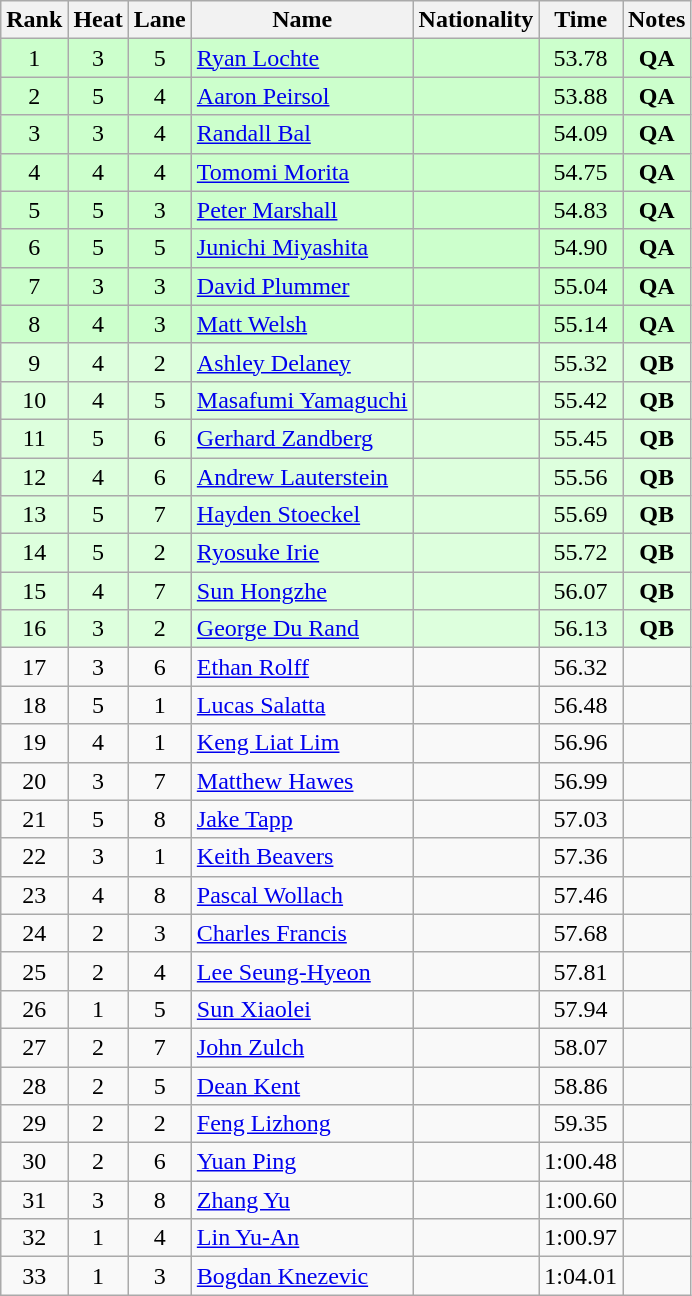<table class="wikitable sortable" style="text-align:center">
<tr>
<th>Rank</th>
<th>Heat</th>
<th>Lane</th>
<th>Name</th>
<th>Nationality</th>
<th>Time</th>
<th>Notes</th>
</tr>
<tr bgcolor=ccffcc>
<td>1</td>
<td>3</td>
<td>5</td>
<td align=left><a href='#'>Ryan Lochte</a></td>
<td align=left></td>
<td>53.78</td>
<td><strong>QA</strong></td>
</tr>
<tr bgcolor=ccffcc>
<td>2</td>
<td>5</td>
<td>4</td>
<td align=left><a href='#'>Aaron Peirsol</a></td>
<td align=left></td>
<td>53.88</td>
<td><strong>QA</strong></td>
</tr>
<tr bgcolor=ccffcc>
<td>3</td>
<td>3</td>
<td>4</td>
<td align=left><a href='#'>Randall Bal</a></td>
<td align=left></td>
<td>54.09</td>
<td><strong>QA</strong></td>
</tr>
<tr bgcolor=ccffcc>
<td>4</td>
<td>4</td>
<td>4</td>
<td align=left><a href='#'>Tomomi Morita</a></td>
<td align=left></td>
<td>54.75</td>
<td><strong>QA</strong></td>
</tr>
<tr bgcolor=ccffcc>
<td>5</td>
<td>5</td>
<td>3</td>
<td align=left><a href='#'>Peter Marshall</a></td>
<td align=left></td>
<td>54.83</td>
<td><strong>QA</strong></td>
</tr>
<tr bgcolor=ccffcc>
<td>6</td>
<td>5</td>
<td>5</td>
<td align=left><a href='#'>Junichi Miyashita</a></td>
<td align=left></td>
<td>54.90</td>
<td><strong>QA</strong></td>
</tr>
<tr bgcolor=ccffcc>
<td>7</td>
<td>3</td>
<td>3</td>
<td align=left><a href='#'>David Plummer</a></td>
<td align=left></td>
<td>55.04</td>
<td><strong>QA</strong></td>
</tr>
<tr bgcolor=ccffcc>
<td>8</td>
<td>4</td>
<td>3</td>
<td align=left><a href='#'>Matt Welsh</a></td>
<td align=left></td>
<td>55.14</td>
<td><strong>QA</strong></td>
</tr>
<tr bgcolor=ddffdd>
<td>9</td>
<td>4</td>
<td>2</td>
<td align=left><a href='#'>Ashley Delaney</a></td>
<td align=left></td>
<td>55.32</td>
<td><strong>QB</strong></td>
</tr>
<tr bgcolor=ddffdd>
<td>10</td>
<td>4</td>
<td>5</td>
<td align=left><a href='#'>Masafumi Yamaguchi</a></td>
<td align=left></td>
<td>55.42</td>
<td><strong>QB</strong></td>
</tr>
<tr bgcolor=ddffdd>
<td>11</td>
<td>5</td>
<td>6</td>
<td align=left><a href='#'>Gerhard Zandberg</a></td>
<td align=left></td>
<td>55.45</td>
<td><strong>QB</strong></td>
</tr>
<tr bgcolor=ddffdd>
<td>12</td>
<td>4</td>
<td>6</td>
<td align=left><a href='#'>Andrew Lauterstein</a></td>
<td align=left></td>
<td>55.56</td>
<td><strong>QB</strong></td>
</tr>
<tr bgcolor=ddffdd>
<td>13</td>
<td>5</td>
<td>7</td>
<td align=left><a href='#'>Hayden Stoeckel</a></td>
<td align=left></td>
<td>55.69</td>
<td><strong>QB</strong></td>
</tr>
<tr bgcolor=ddffdd>
<td>14</td>
<td>5</td>
<td>2</td>
<td align=left><a href='#'>Ryosuke Irie</a></td>
<td align=left></td>
<td>55.72</td>
<td><strong>QB</strong></td>
</tr>
<tr bgcolor=ddffdd>
<td>15</td>
<td>4</td>
<td>7</td>
<td align=left><a href='#'>Sun Hongzhe</a></td>
<td align=left></td>
<td>56.07</td>
<td><strong>QB</strong></td>
</tr>
<tr bgcolor=ddffdd>
<td>16</td>
<td>3</td>
<td>2</td>
<td align=left><a href='#'>George Du Rand</a></td>
<td align=left></td>
<td>56.13</td>
<td><strong>QB</strong></td>
</tr>
<tr>
<td>17</td>
<td>3</td>
<td>6</td>
<td align=left><a href='#'>Ethan Rolff</a></td>
<td align=left></td>
<td>56.32</td>
<td></td>
</tr>
<tr>
<td>18</td>
<td>5</td>
<td>1</td>
<td align=left><a href='#'>Lucas Salatta</a></td>
<td align=left></td>
<td>56.48</td>
<td></td>
</tr>
<tr>
<td>19</td>
<td>4</td>
<td>1</td>
<td align=left><a href='#'>Keng Liat Lim</a></td>
<td align=left></td>
<td>56.96</td>
<td></td>
</tr>
<tr>
<td>20</td>
<td>3</td>
<td>7</td>
<td align=left><a href='#'>Matthew Hawes</a></td>
<td align=left></td>
<td>56.99</td>
<td></td>
</tr>
<tr>
<td>21</td>
<td>5</td>
<td>8</td>
<td align=left><a href='#'>Jake Tapp</a></td>
<td align=left></td>
<td>57.03</td>
<td></td>
</tr>
<tr>
<td>22</td>
<td>3</td>
<td>1</td>
<td align=left><a href='#'>Keith Beavers</a></td>
<td align=left></td>
<td>57.36</td>
<td></td>
</tr>
<tr>
<td>23</td>
<td>4</td>
<td>8</td>
<td align=left><a href='#'>Pascal Wollach</a></td>
<td align=left></td>
<td>57.46</td>
<td></td>
</tr>
<tr>
<td>24</td>
<td>2</td>
<td>3</td>
<td align=left><a href='#'>Charles Francis</a></td>
<td align=left></td>
<td>57.68</td>
<td></td>
</tr>
<tr>
<td>25</td>
<td>2</td>
<td>4</td>
<td align=left><a href='#'>Lee Seung-Hyeon</a></td>
<td align=left></td>
<td>57.81</td>
<td></td>
</tr>
<tr>
<td>26</td>
<td>1</td>
<td>5</td>
<td align=left><a href='#'>Sun Xiaolei</a></td>
<td align=left></td>
<td>57.94</td>
<td></td>
</tr>
<tr>
<td>27</td>
<td>2</td>
<td>7</td>
<td align=left><a href='#'>John Zulch</a></td>
<td align=left></td>
<td>58.07</td>
<td></td>
</tr>
<tr>
<td>28</td>
<td>2</td>
<td>5</td>
<td align=left><a href='#'>Dean Kent</a></td>
<td align=left></td>
<td>58.86</td>
<td></td>
</tr>
<tr>
<td>29</td>
<td>2</td>
<td>2</td>
<td align=left><a href='#'>Feng Lizhong</a></td>
<td align=left></td>
<td>59.35</td>
<td></td>
</tr>
<tr>
<td>30</td>
<td>2</td>
<td>6</td>
<td align=left><a href='#'>Yuan Ping</a></td>
<td align=left></td>
<td>1:00.48</td>
<td></td>
</tr>
<tr>
<td>31</td>
<td>3</td>
<td>8</td>
<td align=left><a href='#'>Zhang Yu</a></td>
<td align=left></td>
<td>1:00.60</td>
<td></td>
</tr>
<tr>
<td>32</td>
<td>1</td>
<td>4</td>
<td align=left><a href='#'>Lin Yu-An</a></td>
<td align=left></td>
<td>1:00.97</td>
<td></td>
</tr>
<tr>
<td>33</td>
<td>1</td>
<td>3</td>
<td align=left><a href='#'>Bogdan Knezevic</a></td>
<td align=left></td>
<td>1:04.01</td>
<td></td>
</tr>
</table>
